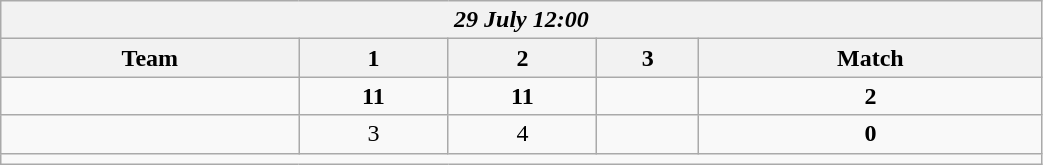<table class=wikitable style="text-align:center; width: 55%">
<tr>
<th colspan=10><em>29 July 12:00</em></th>
</tr>
<tr>
<th>Team</th>
<th>1</th>
<th>2</th>
<th>3</th>
<th>Match</th>
</tr>
<tr>
<td align=left><strong><br></strong></td>
<td><strong>11</strong></td>
<td><strong>11</strong></td>
<td></td>
<td><strong>2</strong></td>
</tr>
<tr>
<td align=left><br></td>
<td>3</td>
<td>4</td>
<td></td>
<td><strong>0</strong></td>
</tr>
<tr>
<td colspan=10></td>
</tr>
</table>
